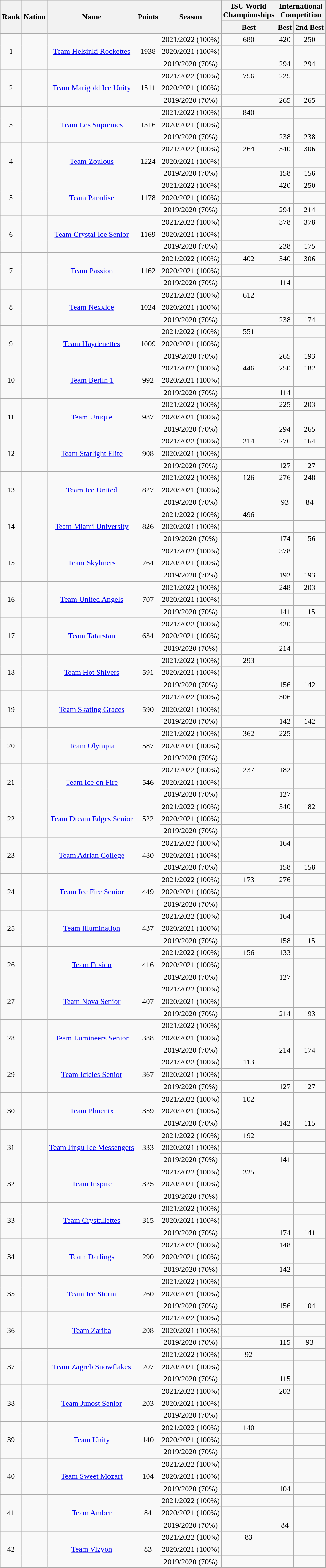<table class="wikitable sortable" style="text-align: center;">
<tr>
<th rowspan="2">Rank</th>
<th rowspan="2">Nation</th>
<th rowspan="2">Name</th>
<th rowspan="2">Points</th>
<th rowspan="2">Season</th>
<th>ISU World <br> Championships</th>
<th colspan="2">International <br> Competition</th>
</tr>
<tr>
<th>Best</th>
<th>Best</th>
<th>2nd Best</th>
</tr>
<tr>
<td rowspan="3">1</td>
<td rowspan="3"></td>
<td rowspan="3"><a href='#'>Team Helsinki Rockettes</a></td>
<td rowspan="3">1938</td>
<td>2021/2022 (100%)</td>
<td>680</td>
<td>420</td>
<td>250</td>
</tr>
<tr>
<td>2020/2021 (100%)</td>
<td></td>
<td></td>
<td></td>
</tr>
<tr>
<td>2019/2020 (70%)</td>
<td></td>
<td>294</td>
<td>294</td>
</tr>
<tr>
<td rowspan="3">2</td>
<td rowspan="3"></td>
<td rowspan="3"><a href='#'>Team Marigold Ice Unity</a></td>
<td rowspan="3">1511</td>
<td>2021/2022 (100%)</td>
<td>756</td>
<td>225</td>
<td></td>
</tr>
<tr>
<td>2020/2021 (100%)</td>
<td></td>
<td></td>
<td></td>
</tr>
<tr>
<td>2019/2020 (70%)</td>
<td></td>
<td>265</td>
<td>265</td>
</tr>
<tr>
<td rowspan="3">3</td>
<td rowspan="3"></td>
<td rowspan="3"><a href='#'>Team Les Supremes</a></td>
<td rowspan="3">1316</td>
<td>2021/2022 (100%)</td>
<td>840</td>
<td></td>
<td></td>
</tr>
<tr>
<td>2020/2021 (100%)</td>
<td></td>
<td></td>
<td></td>
</tr>
<tr>
<td>2019/2020 (70%)</td>
<td></td>
<td>238</td>
<td>238</td>
</tr>
<tr>
<td rowspan="3">4</td>
<td rowspan="3"></td>
<td rowspan="3"><a href='#'>Team Zoulous</a></td>
<td rowspan="3">1224</td>
<td>2021/2022 (100%)</td>
<td>264</td>
<td>340</td>
<td>306</td>
</tr>
<tr>
<td>2020/2021 (100%)</td>
<td></td>
<td></td>
<td></td>
</tr>
<tr>
<td>2019/2020 (70%)</td>
<td></td>
<td>158</td>
<td>156</td>
</tr>
<tr>
<td rowspan="3">5</td>
<td rowspan="3"></td>
<td rowspan="3"><a href='#'>Team Paradise</a></td>
<td rowspan="3">1178</td>
<td>2021/2022 (100%)</td>
<td></td>
<td>420</td>
<td>250</td>
</tr>
<tr>
<td>2020/2021 (100%)</td>
<td></td>
<td></td>
<td></td>
</tr>
<tr>
<td>2019/2020 (70%)</td>
<td></td>
<td>294</td>
<td>214</td>
</tr>
<tr>
<td rowspan="3">6</td>
<td rowspan="3"></td>
<td rowspan="3"><a href='#'>Team Crystal Ice Senior</a></td>
<td rowspan="3">1169</td>
<td>2021/2022 (100%)</td>
<td></td>
<td>378</td>
<td>378</td>
</tr>
<tr>
<td>2020/2021 (100%)</td>
<td></td>
<td></td>
<td></td>
</tr>
<tr>
<td>2019/2020 (70%)</td>
<td></td>
<td>238</td>
<td>175</td>
</tr>
<tr>
<td rowspan="3">7</td>
<td rowspan="3"></td>
<td rowspan="3"><a href='#'>Team Passion</a></td>
<td rowspan="3">1162</td>
<td>2021/2022 (100%)</td>
<td>402</td>
<td>340</td>
<td>306</td>
</tr>
<tr>
<td>2020/2021 (100%)</td>
<td></td>
<td></td>
<td></td>
</tr>
<tr>
<td>2019/2020 (70%)</td>
<td></td>
<td>114</td>
<td></td>
</tr>
<tr>
<td rowspan="3">8</td>
<td rowspan="3"></td>
<td rowspan="3"><a href='#'>Team Nexxice</a></td>
<td rowspan="3">1024</td>
<td>2021/2022 (100%)</td>
<td>612</td>
<td></td>
<td></td>
</tr>
<tr>
<td>2020/2021 (100%)</td>
<td></td>
<td></td>
<td></td>
</tr>
<tr>
<td>2019/2020 (70%)</td>
<td></td>
<td>238</td>
<td>174</td>
</tr>
<tr>
<td rowspan="3">9</td>
<td rowspan="3"></td>
<td rowspan="3"><a href='#'>Team Haydenettes</a></td>
<td rowspan="3">1009</td>
<td>2021/2022 (100%)</td>
<td>551</td>
<td></td>
<td></td>
</tr>
<tr>
<td>2020/2021 (100%)</td>
<td></td>
<td></td>
<td></td>
</tr>
<tr>
<td>2019/2020 (70%)</td>
<td></td>
<td>265</td>
<td>193</td>
</tr>
<tr>
<td rowspan="3">10</td>
<td rowspan="3"></td>
<td rowspan="3"><a href='#'>Team Berlin 1</a></td>
<td rowspan="3">992</td>
<td>2021/2022 (100%)</td>
<td>446</td>
<td>250</td>
<td>182</td>
</tr>
<tr>
<td>2020/2021 (100%)</td>
<td></td>
<td></td>
<td></td>
</tr>
<tr>
<td>2019/2020 (70%)</td>
<td></td>
<td>114</td>
<td></td>
</tr>
<tr>
<td rowspan="3">11</td>
<td rowspan="3"></td>
<td rowspan="3"><a href='#'>Team Unique</a></td>
<td rowspan="3">987</td>
<td>2021/2022 (100%)</td>
<td></td>
<td>225</td>
<td>203</td>
</tr>
<tr>
<td>2020/2021 (100%)</td>
<td></td>
<td></td>
<td></td>
</tr>
<tr>
<td>2019/2020 (70%)</td>
<td></td>
<td>294</td>
<td>265</td>
</tr>
<tr>
<td rowspan="3">12</td>
<td rowspan="3"></td>
<td rowspan="3"><a href='#'>Team Starlight Elite</a></td>
<td rowspan="3">908</td>
<td>2021/2022 (100%)</td>
<td>214</td>
<td>276</td>
<td>164</td>
</tr>
<tr>
<td>2020/2021 (100%)</td>
<td></td>
<td></td>
<td></td>
</tr>
<tr>
<td>2019/2020 (70%)</td>
<td></td>
<td>127</td>
<td>127</td>
</tr>
<tr>
<td rowspan="3">13</td>
<td rowspan="3"></td>
<td rowspan="3"><a href='#'>Team Ice United</a></td>
<td rowspan="3">827</td>
<td>2021/2022 (100%)</td>
<td>126</td>
<td>276</td>
<td>248</td>
</tr>
<tr>
<td>2020/2021 (100%)</td>
<td></td>
<td></td>
<td></td>
</tr>
<tr>
<td>2019/2020 (70%)</td>
<td></td>
<td>93</td>
<td>84</td>
</tr>
<tr>
<td rowspan="3">14</td>
<td rowspan="3"></td>
<td rowspan="3"><a href='#'>Team Miami University</a></td>
<td rowspan="3">826</td>
<td>2021/2022 (100%)</td>
<td>496</td>
<td></td>
<td></td>
</tr>
<tr>
<td>2020/2021 (100%)</td>
<td></td>
<td></td>
<td></td>
</tr>
<tr>
<td>2019/2020 (70%)</td>
<td></td>
<td>174</td>
<td>156</td>
</tr>
<tr>
<td rowspan="3">15</td>
<td rowspan="3"></td>
<td rowspan="3"><a href='#'>Team Skyliners</a></td>
<td rowspan="3">764</td>
<td>2021/2022 (100%)</td>
<td></td>
<td>378</td>
<td></td>
</tr>
<tr>
<td>2020/2021 (100%)</td>
<td></td>
<td></td>
<td></td>
</tr>
<tr>
<td>2019/2020 (70%)</td>
<td></td>
<td>193</td>
<td>193</td>
</tr>
<tr>
<td rowspan="3">16</td>
<td rowspan="3"></td>
<td rowspan="3"><a href='#'>Team United Angels</a></td>
<td rowspan="3">707</td>
<td>2021/2022 (100%)</td>
<td></td>
<td>248</td>
<td>203</td>
</tr>
<tr>
<td>2020/2021 (100%)</td>
<td></td>
<td></td>
<td></td>
</tr>
<tr>
<td>2019/2020 (70%)</td>
<td></td>
<td>141</td>
<td>115</td>
</tr>
<tr>
<td rowspan="3">17</td>
<td rowspan="3"></td>
<td rowspan="3"><a href='#'>Team Tatarstan</a></td>
<td rowspan="3">634</td>
<td>2021/2022 (100%)</td>
<td></td>
<td>420</td>
<td></td>
</tr>
<tr>
<td>2020/2021 (100%)</td>
<td></td>
<td></td>
<td></td>
</tr>
<tr>
<td>2019/2020 (70%)</td>
<td></td>
<td>214</td>
<td></td>
</tr>
<tr>
<td rowspan="3">18</td>
<td rowspan="3"></td>
<td rowspan="3"><a href='#'>Team Hot Shivers</a></td>
<td rowspan="3">591</td>
<td>2021/2022 (100%)</td>
<td>293</td>
<td></td>
<td></td>
</tr>
<tr>
<td>2020/2021 (100%)</td>
<td></td>
<td></td>
<td></td>
</tr>
<tr>
<td>2019/2020 (70%)</td>
<td></td>
<td>156</td>
<td>142</td>
</tr>
<tr>
<td rowspan="3">19</td>
<td rowspan="3"></td>
<td rowspan="3"><a href='#'>Team Skating Graces</a></td>
<td rowspan="3">590</td>
<td>2021/2022 (100%)</td>
<td></td>
<td>306</td>
<td></td>
</tr>
<tr>
<td>2020/2021 (100%)</td>
<td></td>
<td></td>
<td></td>
</tr>
<tr>
<td>2019/2020 (70%)</td>
<td></td>
<td>142</td>
<td>142</td>
</tr>
<tr>
<td rowspan="3">20</td>
<td rowspan="3"></td>
<td rowspan="3"><a href='#'>Team Olympia</a></td>
<td rowspan="3">587</td>
<td>2021/2022 (100%)</td>
<td>362</td>
<td>225</td>
<td></td>
</tr>
<tr>
<td>2020/2021 (100%)</td>
<td></td>
<td></td>
<td></td>
</tr>
<tr>
<td>2019/2020 (70%)</td>
<td></td>
<td></td>
<td></td>
</tr>
<tr>
<td rowspan="3">21</td>
<td rowspan="3"></td>
<td rowspan="3"><a href='#'>Team Ice on Fire</a></td>
<td rowspan="3">546</td>
<td>2021/2022 (100%)</td>
<td>237</td>
<td>182</td>
<td></td>
</tr>
<tr>
<td>2020/2021 (100%)</td>
<td></td>
<td></td>
<td></td>
</tr>
<tr>
<td>2019/2020 (70%)</td>
<td></td>
<td>127</td>
<td></td>
</tr>
<tr>
<td rowspan="3">22</td>
<td rowspan="3"></td>
<td rowspan="3"><a href='#'>Team Dream Edges Senior</a></td>
<td rowspan="3">522</td>
<td>2021/2022 (100%)</td>
<td></td>
<td>340</td>
<td>182</td>
</tr>
<tr>
<td>2020/2021 (100%)</td>
<td></td>
<td></td>
<td></td>
</tr>
<tr>
<td>2019/2020 (70%)</td>
<td></td>
<td></td>
<td></td>
</tr>
<tr>
<td rowspan="3">23</td>
<td rowspan="3"></td>
<td rowspan="3"><a href='#'>Team Adrian College</a></td>
<td rowspan="3">480</td>
<td>2021/2022 (100%)</td>
<td></td>
<td>164</td>
<td></td>
</tr>
<tr>
<td>2020/2021 (100%)</td>
<td></td>
<td></td>
<td></td>
</tr>
<tr>
<td>2019/2020 (70%)</td>
<td></td>
<td>158</td>
<td>158</td>
</tr>
<tr>
<td rowspan="3">24</td>
<td rowspan="3"></td>
<td rowspan="3"><a href='#'>Team Ice Fire Senior</a></td>
<td rowspan="3">449</td>
<td>2021/2022 (100%)</td>
<td>173</td>
<td>276</td>
<td></td>
</tr>
<tr>
<td>2020/2021 (100%)</td>
<td></td>
<td></td>
<td></td>
</tr>
<tr>
<td>2019/2020 (70%)</td>
<td></td>
<td></td>
<td></td>
</tr>
<tr>
<td rowspan="3">25</td>
<td rowspan="3"></td>
<td rowspan="3"><a href='#'>Team Illumination</a></td>
<td rowspan="3">437</td>
<td>2021/2022 (100%)</td>
<td></td>
<td>164</td>
<td></td>
</tr>
<tr>
<td>2020/2021 (100%)</td>
<td></td>
<td></td>
<td></td>
</tr>
<tr>
<td>2019/2020 (70%)</td>
<td></td>
<td>158</td>
<td>115</td>
</tr>
<tr>
<td rowspan="3">26</td>
<td rowspan="3"></td>
<td rowspan="3"><a href='#'>Team Fusion</a></td>
<td rowspan="3">416</td>
<td>2021/2022 (100%)</td>
<td>156</td>
<td>133</td>
<td></td>
</tr>
<tr>
<td>2020/2021 (100%)</td>
<td></td>
<td></td>
<td></td>
</tr>
<tr>
<td>2019/2020 (70%)</td>
<td></td>
<td>127</td>
<td></td>
</tr>
<tr>
<td rowspan="3">27</td>
<td rowspan="3"></td>
<td rowspan="3"><a href='#'>Team Nova Senior</a></td>
<td rowspan="3">407</td>
<td>2021/2022 (100%)</td>
<td></td>
<td></td>
<td></td>
</tr>
<tr>
<td>2020/2021 (100%)</td>
<td></td>
<td></td>
<td></td>
</tr>
<tr>
<td>2019/2020 (70%)</td>
<td></td>
<td>214</td>
<td>193</td>
</tr>
<tr>
<td rowspan="3">28</td>
<td rowspan="3"></td>
<td rowspan="3"><a href='#'>Team Lumineers Senior</a></td>
<td rowspan="3">388</td>
<td>2021/2022 (100%)</td>
<td></td>
<td></td>
<td></td>
</tr>
<tr>
<td>2020/2021 (100%)</td>
<td></td>
<td></td>
<td></td>
</tr>
<tr>
<td>2019/2020 (70%)</td>
<td></td>
<td>214</td>
<td>174</td>
</tr>
<tr>
<td rowspan="3">29</td>
<td rowspan="3"></td>
<td rowspan="3"><a href='#'>Team Icicles Senior</a></td>
<td rowspan="3">367</td>
<td>2021/2022 (100%)</td>
<td>113</td>
<td></td>
<td></td>
</tr>
<tr>
<td>2020/2021 (100%)</td>
<td></td>
<td></td>
<td></td>
</tr>
<tr>
<td>2019/2020 (70%)</td>
<td></td>
<td>127</td>
<td>127</td>
</tr>
<tr>
<td rowspan="3">30</td>
<td rowspan="3"></td>
<td rowspan="3"><a href='#'>Team Phoenix</a></td>
<td rowspan="3">359</td>
<td>2021/2022 (100%)</td>
<td>102</td>
<td></td>
<td></td>
</tr>
<tr>
<td>2020/2021 (100%)</td>
<td></td>
<td></td>
<td></td>
</tr>
<tr>
<td>2019/2020 (70%)</td>
<td></td>
<td>142</td>
<td>115</td>
</tr>
<tr>
<td rowspan="3">31</td>
<td rowspan="3"></td>
<td rowspan="3"><a href='#'>Team Jingu Ice Messengers</a></td>
<td rowspan="3">333</td>
<td>2021/2022 (100%)</td>
<td>192</td>
<td></td>
<td></td>
</tr>
<tr>
<td>2020/2021 (100%)</td>
<td></td>
<td></td>
<td></td>
</tr>
<tr>
<td>2019/2020 (70%)</td>
<td></td>
<td>141</td>
<td></td>
</tr>
<tr>
<td rowspan="3">32</td>
<td rowspan="3"></td>
<td rowspan="3"><a href='#'>Team Inspire</a></td>
<td rowspan="3">325</td>
<td>2021/2022 (100%)</td>
<td>325</td>
<td></td>
<td></td>
</tr>
<tr>
<td>2020/2021 (100%)</td>
<td></td>
<td></td>
<td></td>
</tr>
<tr>
<td>2019/2020 (70%)</td>
<td></td>
<td></td>
<td></td>
</tr>
<tr>
<td rowspan="3">33</td>
<td rowspan="3"></td>
<td rowspan="3"><a href='#'>Team Crystallettes</a></td>
<td rowspan="3">315</td>
<td>2021/2022 (100%)</td>
<td></td>
<td></td>
<td></td>
</tr>
<tr>
<td>2020/2021 (100%)</td>
<td></td>
<td></td>
<td></td>
</tr>
<tr>
<td>2019/2020 (70%)</td>
<td></td>
<td>174</td>
<td>141</td>
</tr>
<tr>
<td rowspan="3">34</td>
<td rowspan="3"></td>
<td rowspan="3"><a href='#'>Team Darlings</a></td>
<td rowspan="3">290</td>
<td>2021/2022 (100%)</td>
<td></td>
<td>148</td>
<td></td>
</tr>
<tr>
<td>2020/2021 (100%)</td>
<td></td>
<td></td>
<td></td>
</tr>
<tr>
<td>2019/2020 (70%)</td>
<td></td>
<td>142</td>
<td></td>
</tr>
<tr>
<td rowspan="3">35</td>
<td rowspan="3"></td>
<td rowspan="3"><a href='#'>Team Ice Storm</a></td>
<td rowspan="3">260</td>
<td>2021/2022 (100%)</td>
<td></td>
<td></td>
<td></td>
</tr>
<tr>
<td>2020/2021 (100%)</td>
<td></td>
<td></td>
<td></td>
</tr>
<tr>
<td>2019/2020 (70%)</td>
<td></td>
<td>156</td>
<td>104</td>
</tr>
<tr>
<td rowspan="3">36</td>
<td rowspan="3"></td>
<td rowspan="3"><a href='#'>Team Zariba</a></td>
<td rowspan="3">208</td>
<td>2021/2022 (100%)</td>
<td></td>
<td></td>
<td></td>
</tr>
<tr>
<td>2020/2021 (100%)</td>
<td></td>
<td></td>
<td></td>
</tr>
<tr>
<td>2019/2020 (70%)</td>
<td></td>
<td>115</td>
<td>93</td>
</tr>
<tr>
<td rowspan="3">37</td>
<td rowspan="3"></td>
<td rowspan="3"><a href='#'>Team Zagreb Snowflakes</a></td>
<td rowspan="3">207</td>
<td>2021/2022 (100%)</td>
<td>92</td>
<td></td>
<td></td>
</tr>
<tr>
<td>2020/2021 (100%)</td>
<td></td>
<td></td>
<td></td>
</tr>
<tr>
<td>2019/2020 (70%)</td>
<td></td>
<td>115</td>
<td></td>
</tr>
<tr>
<td rowspan="3">38</td>
<td rowspan="3"></td>
<td rowspan="3"><a href='#'>Team Junost Senior</a></td>
<td rowspan="3">203</td>
<td>2021/2022 (100%)</td>
<td></td>
<td>203</td>
<td></td>
</tr>
<tr>
<td>2020/2021 (100%)</td>
<td></td>
<td></td>
<td></td>
</tr>
<tr>
<td>2019/2020 (70%)</td>
<td></td>
<td></td>
<td></td>
</tr>
<tr>
<td rowspan="3">39</td>
<td rowspan="3"></td>
<td rowspan="3"><a href='#'>Team Unity</a></td>
<td rowspan="3">140</td>
<td>2021/2022 (100%)</td>
<td>140</td>
<td></td>
<td></td>
</tr>
<tr>
<td>2020/2021 (100%)</td>
<td></td>
<td></td>
<td></td>
</tr>
<tr>
<td>2019/2020 (70%)</td>
<td></td>
<td></td>
<td></td>
</tr>
<tr>
<td rowspan="3">40</td>
<td rowspan="3"></td>
<td rowspan="3"><a href='#'>Team Sweet Mozart</a></td>
<td rowspan="3">104</td>
<td>2021/2022 (100%)</td>
<td></td>
<td></td>
<td></td>
</tr>
<tr>
<td>2020/2021 (100%)</td>
<td></td>
<td></td>
<td></td>
</tr>
<tr>
<td>2019/2020 (70%)</td>
<td></td>
<td>104</td>
<td></td>
</tr>
<tr>
<td rowspan="3">41</td>
<td rowspan="3"></td>
<td rowspan="3"><a href='#'>Team Amber</a></td>
<td rowspan="3">84</td>
<td>2021/2022 (100%)</td>
<td></td>
<td></td>
<td></td>
</tr>
<tr>
<td>2020/2021 (100%)</td>
<td></td>
<td></td>
<td></td>
</tr>
<tr>
<td>2019/2020 (70%)</td>
<td></td>
<td>84</td>
<td></td>
</tr>
<tr>
<td rowspan="3">42</td>
<td rowspan="3"></td>
<td rowspan="3"><a href='#'>Team Vizyon</a></td>
<td rowspan="3">83</td>
<td>2021/2022 (100%)</td>
<td>83</td>
<td></td>
<td></td>
</tr>
<tr>
<td>2020/2021 (100%)</td>
<td></td>
<td></td>
<td></td>
</tr>
<tr>
<td>2019/2020 (70%)</td>
<td></td>
<td></td>
<td></td>
</tr>
</table>
